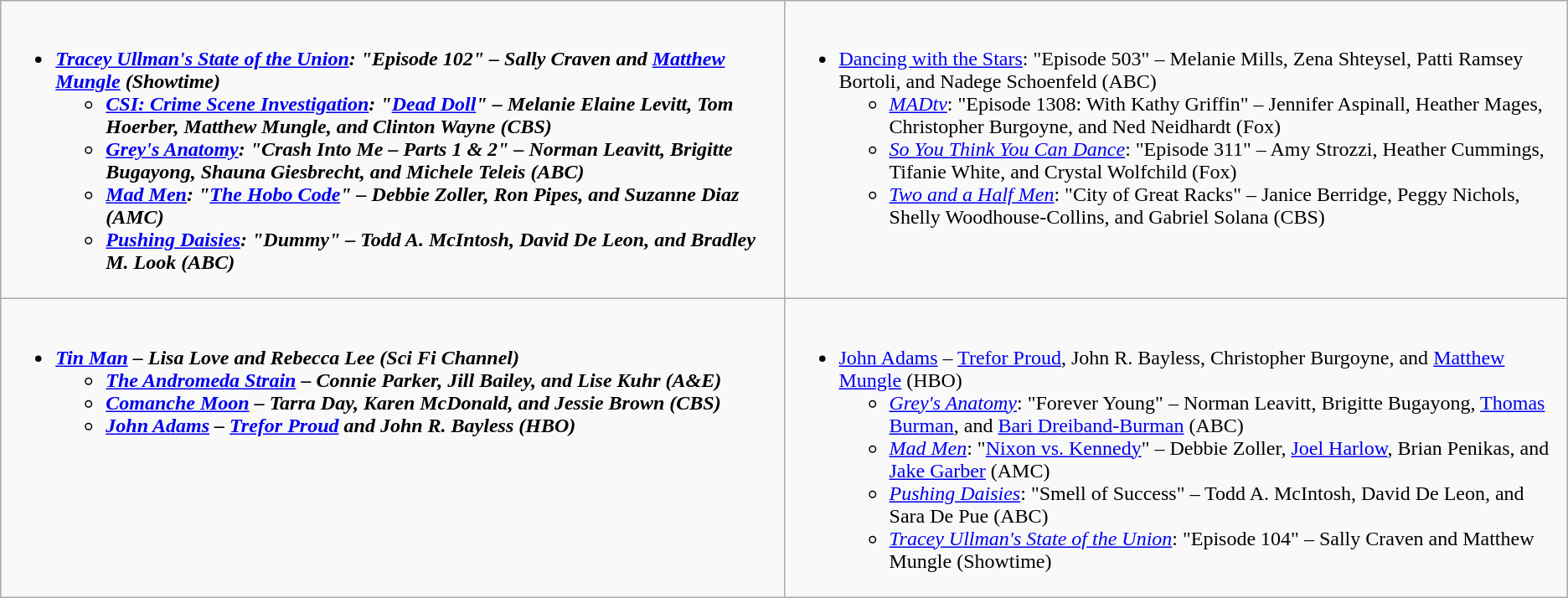<table class="wikitable">
<tr>
<td style="vertical-align:top;" width="50%"><br><ul><li><strong><em><a href='#'>Tracey Ullman's State of the Union</a><em>: "Episode 102" – Sally Craven and <a href='#'>Matthew Mungle</a> (Showtime)<strong><ul><li></em><a href='#'>CSI: Crime Scene Investigation</a><em>: "<a href='#'>Dead Doll</a>" – Melanie Elaine Levitt, Tom Hoerber, Matthew Mungle, and Clinton Wayne (CBS)</li><li></em><a href='#'>Grey's Anatomy</a><em>: "Crash Into Me – Parts 1 & 2" – Norman Leavitt, Brigitte Bugayong, Shauna Giesbrecht, and Michele Teleis (ABC)</li><li></em><a href='#'>Mad Men</a><em>: "<a href='#'>The Hobo Code</a>" – Debbie Zoller, Ron Pipes, and Suzanne Diaz (AMC)</li><li></em><a href='#'>Pushing Daisies</a><em>: "Dummy" – Todd A. McIntosh, David De Leon, and Bradley M. Look (ABC)</li></ul></li></ul></td>
<td style="vertical-align:top;" width="50%"><br><ul><li></em></strong><a href='#'>Dancing with the Stars</a></em>: "Episode 503" – Melanie Mills, Zena Shteysel, Patti Ramsey Bortoli, and Nadege Schoenfeld (ABC)</strong><ul><li><em><a href='#'>MADtv</a></em>: "Episode 1308: With Kathy Griffin" – Jennifer Aspinall, Heather Mages, Christopher Burgoyne, and Ned Neidhardt (Fox)</li><li><em><a href='#'>So You Think You Can Dance</a></em>: "Episode 311" – Amy Strozzi, Heather Cummings, Tifanie White, and Crystal Wolfchild (Fox)</li><li><em><a href='#'>Two and a Half Men</a></em>: "City of Great Racks" – Janice Berridge, Peggy Nichols, Shelly Woodhouse-Collins, and Gabriel Solana (CBS)</li></ul></li></ul></td>
</tr>
<tr>
<td style="vertical-align:top;" width="50%"><br><ul><li><strong><em><a href='#'>Tin Man</a><em> – Lisa Love and Rebecca Lee (Sci Fi Channel)<strong><ul><li></em><a href='#'>The Andromeda Strain</a><em> – Connie Parker, Jill Bailey, and Lise Kuhr (A&E)</li><li></em><a href='#'>Comanche Moon</a><em> – Tarra Day, Karen McDonald, and Jessie Brown (CBS)</li><li></em><a href='#'>John Adams</a><em> – <a href='#'>Trefor Proud</a> and John R. Bayless (HBO)</li></ul></li></ul></td>
<td style="vertical-align:top;" width="50%"><br><ul><li></em></strong><a href='#'>John Adams</a></em> – <a href='#'>Trefor Proud</a>, John R. Bayless, Christopher Burgoyne, and <a href='#'>Matthew Mungle</a> (HBO)</strong><ul><li><em><a href='#'>Grey's Anatomy</a></em>: "Forever Young" – Norman Leavitt, Brigitte Bugayong, <a href='#'>Thomas Burman</a>, and <a href='#'>Bari Dreiband-Burman</a> (ABC)</li><li><em><a href='#'>Mad Men</a></em>: "<a href='#'>Nixon vs. Kennedy</a>" – Debbie Zoller, <a href='#'>Joel Harlow</a>, Brian Penikas, and <a href='#'>Jake Garber</a> (AMC)</li><li><em><a href='#'>Pushing Daisies</a></em>: "Smell of Success" – Todd A. McIntosh, David De Leon, and Sara De Pue (ABC)</li><li><em><a href='#'>Tracey Ullman's State of the Union</a></em>: "Episode 104" – Sally Craven and Matthew Mungle (Showtime)</li></ul></li></ul></td>
</tr>
</table>
